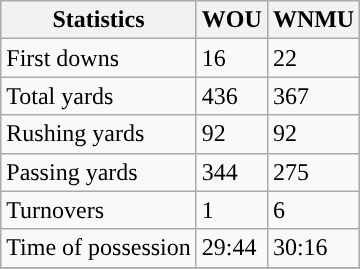<table class="wikitable">
<tr>
<th>Statistics</th>
<th>WOU</th>
<th>WNMU</th>
</tr>
<tr>
<td>First downs</td>
<td>16</td>
<td>22</td>
</tr>
<tr>
<td>Total yards</td>
<td>436</td>
<td>367</td>
</tr>
<tr>
<td>Rushing yards</td>
<td>92</td>
<td>92</td>
</tr>
<tr>
<td>Passing yards</td>
<td>344</td>
<td>275</td>
</tr>
<tr>
<td>Turnovers</td>
<td>1</td>
<td>6</td>
</tr>
<tr>
<td>Time of possession</td>
<td>29:44</td>
<td>30:16</td>
</tr>
<tr>
</tr>
</table>
